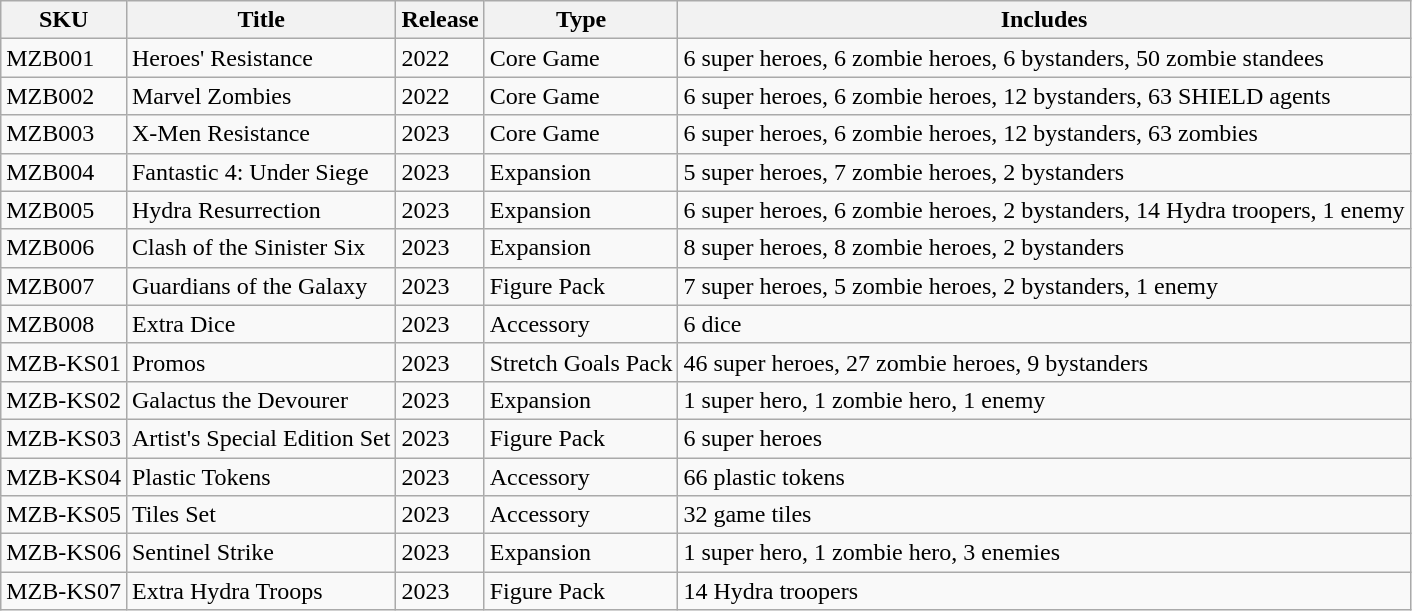<table class="wikitable">
<tr>
<th>SKU</th>
<th>Title</th>
<th>Release</th>
<th>Type</th>
<th>Includes</th>
</tr>
<tr>
<td>MZB001</td>
<td>Heroes' Resistance</td>
<td>2022</td>
<td>Core Game</td>
<td>6 super heroes, 6 zombie heroes, 6 bystanders, 50 zombie standees</td>
</tr>
<tr>
<td>MZB002</td>
<td>Marvel Zombies</td>
<td>2022</td>
<td>Core Game</td>
<td>6 super heroes, 6 zombie heroes, 12 bystanders, 63 SHIELD agents</td>
</tr>
<tr>
<td>MZB003</td>
<td>X-Men Resistance</td>
<td>2023</td>
<td>Core Game</td>
<td>6 super heroes, 6 zombie heroes, 12 bystanders, 63 zombies</td>
</tr>
<tr>
<td>MZB004</td>
<td>Fantastic 4: Under Siege</td>
<td>2023</td>
<td>Expansion</td>
<td>5 super heroes, 7 zombie heroes, 2 bystanders</td>
</tr>
<tr>
<td>MZB005</td>
<td>Hydra Resurrection</td>
<td>2023</td>
<td>Expansion</td>
<td>6 super heroes, 6 zombie heroes, 2 bystanders, 14 Hydra troopers, 1 enemy</td>
</tr>
<tr>
<td>MZB006</td>
<td>Clash of the Sinister Six</td>
<td>2023</td>
<td>Expansion</td>
<td>8 super heroes, 8 zombie heroes, 2 bystanders</td>
</tr>
<tr>
<td>MZB007</td>
<td>Guardians of the Galaxy</td>
<td>2023</td>
<td>Figure Pack</td>
<td>7 super heroes, 5 zombie heroes, 2 bystanders, 1 enemy</td>
</tr>
<tr>
<td>MZB008</td>
<td>Extra Dice</td>
<td>2023</td>
<td>Accessory</td>
<td>6 dice</td>
</tr>
<tr>
<td>MZB-KS01</td>
<td>Promos</td>
<td>2023</td>
<td>Stretch Goals Pack</td>
<td>46 super heroes, 27 zombie heroes, 9 bystanders</td>
</tr>
<tr>
<td>MZB-KS02</td>
<td>Galactus the Devourer</td>
<td>2023</td>
<td>Expansion</td>
<td>1 super hero, 1 zombie hero, 1 enemy</td>
</tr>
<tr>
<td>MZB-KS03</td>
<td>Artist's Special Edition Set</td>
<td>2023</td>
<td>Figure Pack</td>
<td>6 super heroes</td>
</tr>
<tr>
<td>MZB-KS04</td>
<td>Plastic Tokens</td>
<td>2023</td>
<td>Accessory</td>
<td>66 plastic tokens</td>
</tr>
<tr>
<td>MZB-KS05</td>
<td>Tiles Set</td>
<td>2023</td>
<td>Accessory</td>
<td>32 game tiles</td>
</tr>
<tr>
<td>MZB-KS06</td>
<td>Sentinel Strike</td>
<td>2023</td>
<td>Expansion</td>
<td>1 super hero, 1 zombie hero, 3 enemies</td>
</tr>
<tr>
<td>MZB-KS07</td>
<td>Extra Hydra Troops</td>
<td>2023</td>
<td>Figure Pack</td>
<td>14 Hydra troopers</td>
</tr>
</table>
